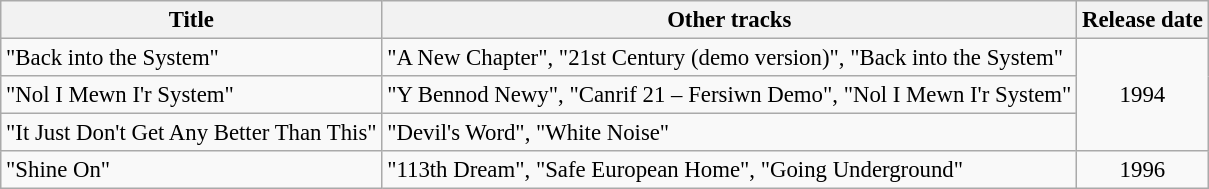<table class="wikitable" style="font-size:95%">
<tr>
<th>Title</th>
<th>Other tracks</th>
<th>Release date</th>
</tr>
<tr>
<td align=left>"Back into the System"</td>
<td align=left>"A New Chapter", "21st Century (demo version)", "Back into the System"</td>
<td style="text-align:center;" rowspan="3">1994</td>
</tr>
<tr>
<td align=left>"Nol I Mewn I'r System"</td>
<td align=left>"Y Bennod Newy", "Canrif 21 – Fersiwn Demo", "Nol I Mewn I'r System"</td>
</tr>
<tr>
<td align=left>"It Just Don't Get Any Better Than This"</td>
<td align=left>"Devil's Word", "White Noise"</td>
</tr>
<tr>
<td align=left>"Shine On"</td>
<td align=left>"113th Dream", "Safe European Home", "Going Underground"</td>
<td align=center>1996</td>
</tr>
</table>
